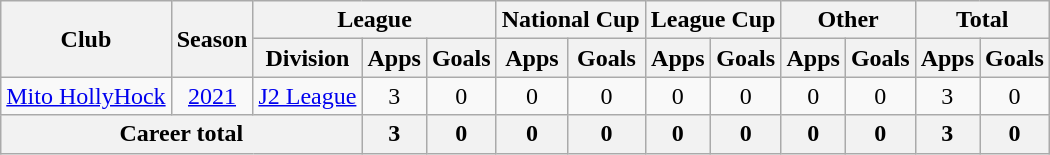<table class="wikitable" style="text-align: center">
<tr>
<th rowspan="2">Club</th>
<th rowspan="2">Season</th>
<th colspan="3">League</th>
<th colspan="2">National Cup</th>
<th colspan="2">League Cup</th>
<th colspan="2">Other</th>
<th colspan="2">Total</th>
</tr>
<tr>
<th>Division</th>
<th>Apps</th>
<th>Goals</th>
<th>Apps</th>
<th>Goals</th>
<th>Apps</th>
<th>Goals</th>
<th>Apps</th>
<th>Goals</th>
<th>Apps</th>
<th>Goals</th>
</tr>
<tr>
<td><a href='#'>Mito HollyHock</a></td>
<td><a href='#'>2021</a></td>
<td><a href='#'>J2 League</a></td>
<td>3</td>
<td>0</td>
<td>0</td>
<td>0</td>
<td>0</td>
<td>0</td>
<td>0</td>
<td>0</td>
<td>3</td>
<td>0</td>
</tr>
<tr>
<th colspan=3>Career total</th>
<th>3</th>
<th>0</th>
<th>0</th>
<th>0</th>
<th>0</th>
<th>0</th>
<th>0</th>
<th>0</th>
<th>3</th>
<th>0</th>
</tr>
</table>
